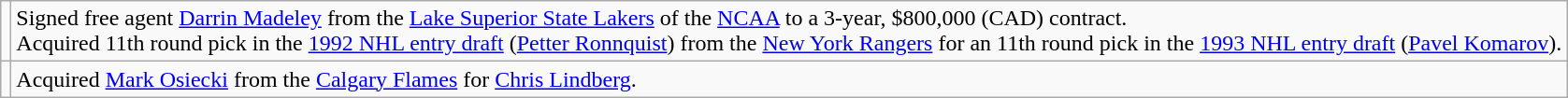<table class="wikitable">
<tr>
<td></td>
<td>Signed free agent <a href='#'>Darrin Madeley</a> from the <a href='#'>Lake Superior State Lakers</a> of the <a href='#'>NCAA</a> to a 3-year, $800,000 (CAD) contract.<br>Acquired 11th round pick in the <a href='#'>1992 NHL entry draft</a> (<a href='#'>Petter Ronnquist</a>) from the <a href='#'>New York Rangers</a> for an 11th round pick in the <a href='#'>1993 NHL entry draft</a> (<a href='#'>Pavel Komarov</a>).</td>
</tr>
<tr>
<td></td>
<td>Acquired <a href='#'>Mark Osiecki</a> from the <a href='#'>Calgary Flames</a> for <a href='#'>Chris Lindberg</a>.</td>
</tr>
</table>
